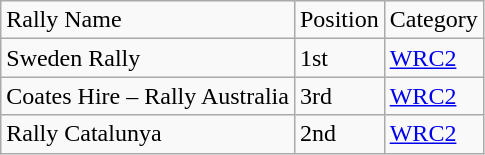<table class="wikitable">
<tr>
<td>Rally Name</td>
<td>Position</td>
<td>Category</td>
</tr>
<tr>
<td>Sweden Rally </td>
<td>1st</td>
<td><a href='#'>WRC2</a></td>
</tr>
<tr>
<td>Coates Hire – Rally Australia </td>
<td>3rd</td>
<td><a href='#'>WRC2</a></td>
</tr>
<tr>
<td>Rally Catalunya </td>
<td>2nd</td>
<td><a href='#'>WRC2</a></td>
</tr>
</table>
